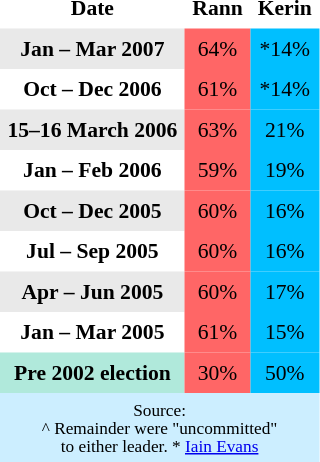<table class="toccolours" cellpadding="5" cellspacing="0" style="float:right; margin-right:.5em; margin-top:.4em; font-size:90%;">
<tr>
</tr>
<tr>
<th>Date</th>
<th>Rann</th>
<th>Kerin</th>
</tr>
<tr>
<th style="background:#e9e9e9;">Jan – Mar 2007</th>
<td style="text-align:center; background:#f66;">64%</td>
<td style="text-align:center; background:#00bfff;">*14%</td>
</tr>
<tr>
<th>Oct – Dec 2006</th>
<td style="text-align:center; background:#f66;">61%</td>
<td style="text-align:center; background:#00bfff;">*14%</td>
</tr>
<tr>
<th style="background:#e9e9e9;">15–16 March 2006</th>
<td style="text-align:center; background:#f66;">63%</td>
<td style="text-align:center; background:#00bfff;">21%</td>
</tr>
<tr>
<th>Jan – Feb 2006</th>
<td style="text-align:center; background:#f66;">59%</td>
<td style="text-align:center; background:#00bfff;">19%</td>
</tr>
<tr>
<th style="background:#e9e9e9;">Oct – Dec 2005</th>
<td style="text-align:center; background:#f66;">60%</td>
<td style="text-align:center; background:#00bfff;">16%</td>
</tr>
<tr>
<th>Jul – Sep 2005</th>
<td style="text-align:center; background:#f66;">60%</td>
<td style="text-align:center; background:#00bfff;">16%</td>
</tr>
<tr>
<th style="background:#e9e9e9;">Apr – Jun 2005</th>
<td style="text-align:center; background:#f66;">60%</td>
<td style="text-align:center; background:#00bfff;">17%</td>
</tr>
<tr>
<th>Jan – Mar 2005</th>
<td style="text-align:center; background:#f66;">61%</td>
<td style="text-align:center; background:#00bfff;">15%</td>
</tr>
<tr>
<th style="background:#b0e9db;">Pre 2002 election</th>
<td style="text-align:center; background:#f66;">30%</td>
<td style="text-align:center; background:#00bfff;">50%</td>
</tr>
<tr>
<td colspan="3" style="font-size:80%; background:#cef; text-align:center;">Source: <br>^ Remainder were "uncommitted"<br>to either leader. * <a href='#'>Iain Evans</a></td>
</tr>
</table>
